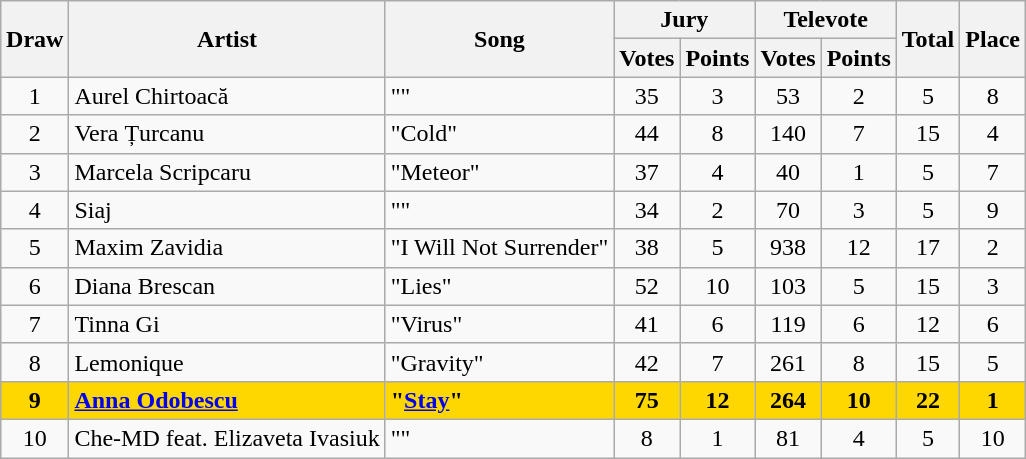<table class="sortable wikitable" style="margin: 1em auto 1em auto; text-align:center;">
<tr>
<th rowspan="2">Draw</th>
<th rowspan="2">Artist</th>
<th rowspan="2">Song</th>
<th colspan="2">Jury</th>
<th colspan="2">Televote</th>
<th rowspan="2">Total</th>
<th rowspan="2">Place</th>
</tr>
<tr>
<th>Votes</th>
<th>Points</th>
<th>Votes</th>
<th>Points</th>
</tr>
<tr>
<td>1</td>
<td align="left">Aurel Chirtoacă</td>
<td align="left">""</td>
<td>35</td>
<td>3</td>
<td>53</td>
<td>2</td>
<td>5</td>
<td>8</td>
</tr>
<tr>
<td>2</td>
<td align="left">Vera Țurcanu</td>
<td align="left">"Cold"</td>
<td>44</td>
<td>8</td>
<td>140</td>
<td>7</td>
<td>15</td>
<td>4</td>
</tr>
<tr>
<td>3</td>
<td align="left">Marcela Scripcaru</td>
<td align="left">"Meteor"</td>
<td>37</td>
<td>4</td>
<td>40</td>
<td>1</td>
<td>5</td>
<td>7</td>
</tr>
<tr>
<td>4</td>
<td align="left">Siaj</td>
<td align="left">""</td>
<td>34</td>
<td>2</td>
<td>70</td>
<td>3</td>
<td>5</td>
<td>9</td>
</tr>
<tr>
<td>5</td>
<td align="left">Maxim Zavidia</td>
<td align="left">"I Will Not Surrender"</td>
<td>38</td>
<td>5</td>
<td>938</td>
<td>12</td>
<td>17</td>
<td>2</td>
</tr>
<tr>
<td>6</td>
<td align="left">Diana Brescan</td>
<td align="left">"Lies"</td>
<td>52</td>
<td>10</td>
<td>103</td>
<td>5</td>
<td>15</td>
<td>3</td>
</tr>
<tr>
<td>7</td>
<td align="left">Tinna Gi</td>
<td align="left">"Virus"</td>
<td>41</td>
<td>6</td>
<td>119</td>
<td>6</td>
<td>12</td>
<td>6</td>
</tr>
<tr>
<td>8</td>
<td align="left">Lemonique</td>
<td align="left">"Gravity"</td>
<td>42</td>
<td>7</td>
<td>261</td>
<td>8</td>
<td>15</td>
<td>5</td>
</tr>
<tr style="font-weight:bold; background:gold;">
<td>9</td>
<td align="left"><a href='#'>Anna Odobescu</a></td>
<td align="left">"<a href='#'>Stay</a>"</td>
<td>75</td>
<td>12</td>
<td>264</td>
<td>10</td>
<td>22</td>
<td>1</td>
</tr>
<tr>
<td>10</td>
<td align="left">Che-MD feat. Elizaveta Ivasiuk</td>
<td align="left">""</td>
<td>8</td>
<td>1</td>
<td>81</td>
<td>4</td>
<td>5</td>
<td>10</td>
</tr>
</table>
